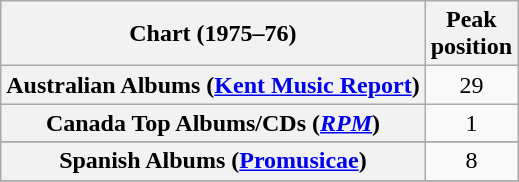<table class="wikitable sortable plainrowheaders" style="text-align:center">
<tr>
<th scope="col">Chart (1975–76)</th>
<th scope="col">Peak<br>position</th>
</tr>
<tr>
<th scope="row">Australian Albums (<a href='#'>Kent Music Report</a>)</th>
<td>29</td>
</tr>
<tr>
<th scope="row">Canada Top Albums/CDs (<em><a href='#'>RPM</a></em>)</th>
<td>1</td>
</tr>
<tr>
</tr>
<tr>
</tr>
<tr>
<th scope="row">Spanish Albums (<a href='#'>Promusicae</a>)</th>
<td>8</td>
</tr>
<tr>
</tr>
<tr>
</tr>
</table>
